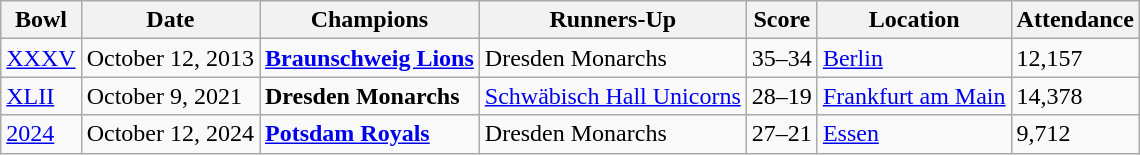<table class="wikitable">
<tr>
<th>Bowl</th>
<th>Date</th>
<th>Champions</th>
<th>Runners-Up</th>
<th>Score</th>
<th>Location</th>
<th>Attendance</th>
</tr>
<tr>
<td><a href='#'>XXXV</a></td>
<td>October 12, 2013</td>
<td><strong><a href='#'>Braunschweig Lions</a></strong></td>
<td>Dresden Monarchs</td>
<td>35–34</td>
<td><a href='#'>Berlin</a></td>
<td>12,157</td>
</tr>
<tr>
<td><a href='#'>XLII</a></td>
<td>October 9, 2021</td>
<td><strong>Dresden Monarchs</strong></td>
<td><a href='#'>Schwäbisch Hall Unicorns</a></td>
<td>28–19</td>
<td><a href='#'>Frankfurt am Main</a></td>
<td>14,378</td>
</tr>
<tr>
<td><a href='#'>2024</a></td>
<td>October 12, 2024</td>
<td><strong><a href='#'>Potsdam Royals</a></strong></td>
<td>Dresden Monarchs</td>
<td>27–21</td>
<td><a href='#'>Essen</a></td>
<td>9,712</td>
</tr>
</table>
